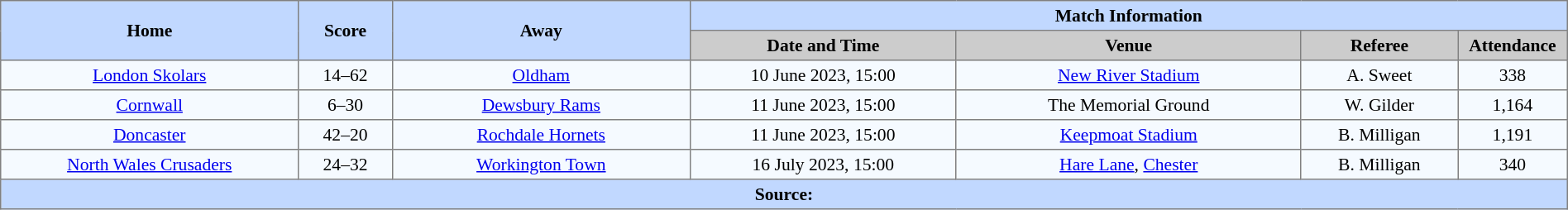<table border=1 style="border-collapse:collapse; font-size:90%; text-align:center;" cellpadding=3 cellspacing=0 width=100%>
<tr bgcolor=#C1D8FF>
<th scope="col" rowspan=2 width=19%>Home</th>
<th scope="col" rowspan=2 width=6%>Score</th>
<th scope="col" rowspan=2 width=19%>Away</th>
<th colspan=4>Match Information</th>
</tr>
<tr bgcolor=#CCCCCC>
<th scope="col" width=17%>Date and Time</th>
<th scope="col" width=22%>Venue</th>
<th scope="col" width=10%>Referee</th>
<th scope="col" width=7%>Attendance</th>
</tr>
<tr bgcolor=#F5FAFF>
<td> <a href='#'>London Skolars</a></td>
<td>14–62</td>
<td> <a href='#'>Oldham</a></td>
<td>10 June 2023, 15:00</td>
<td><a href='#'>New River Stadium</a></td>
<td>A. Sweet</td>
<td>338</td>
</tr>
<tr bgcolor=#F5FAFF>
<td> <a href='#'>Cornwall</a></td>
<td>6–30</td>
<td> <a href='#'>Dewsbury Rams</a></td>
<td>11 June 2023, 15:00</td>
<td>The Memorial Ground</td>
<td>W. Gilder</td>
<td>1,164</td>
</tr>
<tr bgcolor=#F5FAFF>
<td> <a href='#'>Doncaster</a></td>
<td>42–20</td>
<td> <a href='#'>Rochdale Hornets</a></td>
<td>11 June 2023, 15:00</td>
<td><a href='#'>Keepmoat Stadium</a></td>
<td>B. Milligan</td>
<td>1,191</td>
</tr>
<tr bgcolor=#F5FAFF>
<td>  <a href='#'>North Wales Crusaders</a></td>
<td>24–32</td>
<td> <a href='#'>Workington Town</a></td>
<td>16 July 2023, 15:00</td>
<td><a href='#'>Hare Lane</a>, <a href='#'>Chester</a></td>
<td>B. Milligan</td>
<td>340</td>
</tr>
<tr style="background:#c1d8ff;">
<th colspan=7>Source:</th>
</tr>
</table>
